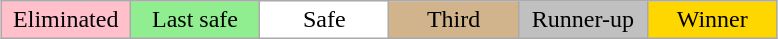<table class="wikitable" style="margin:1em auto; text-align:center;">
<tr>
<td bgcolor="pink" width="15%">Eliminated</td>
<td bgcolor="lightgreen" width="15%">Last safe</td>
<td bgcolor="white" width="15%">Safe</td>
<td bgcolor="tan" width="15%">Third</td>
<td bgcolor="silver" width="15%">Runner-up</td>
<td bgcolor="gold" width="15%">Winner</td>
</tr>
</table>
